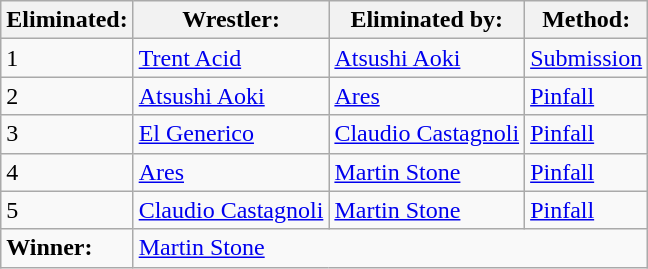<table class="wikitable sortable">
<tr>
<th>Eliminated:</th>
<th>Wrestler:</th>
<th>Eliminated by:</th>
<th>Method:</th>
</tr>
<tr>
<td>1</td>
<td><a href='#'>Trent Acid</a></td>
<td><a href='#'>Atsushi Aoki</a></td>
<td><a href='#'>Submission</a></td>
</tr>
<tr>
<td>2</td>
<td><a href='#'>Atsushi Aoki</a></td>
<td><a href='#'>Ares</a></td>
<td><a href='#'>Pinfall</a></td>
</tr>
<tr>
<td>3</td>
<td><a href='#'>El Generico</a></td>
<td><a href='#'>Claudio Castagnoli</a></td>
<td><a href='#'>Pinfall</a></td>
</tr>
<tr>
<td>4</td>
<td><a href='#'>Ares</a></td>
<td><a href='#'>Martin Stone</a></td>
<td><a href='#'>Pinfall</a></td>
</tr>
<tr>
<td>5</td>
<td><a href='#'>Claudio Castagnoli</a></td>
<td><a href='#'>Martin Stone</a></td>
<td><a href='#'>Pinfall</a></td>
</tr>
<tr>
<td><strong>Winner:</strong></td>
<td colspan="3"><a href='#'>Martin Stone</a></td>
</tr>
</table>
